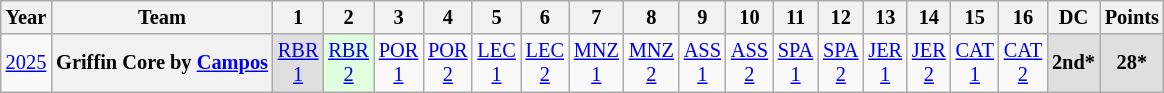<table class="wikitable" style="text-align:center; font-size:85%">
<tr>
<th>Year</th>
<th>Team</th>
<th>1</th>
<th>2</th>
<th>3</th>
<th>4</th>
<th>5</th>
<th>6</th>
<th>7</th>
<th>8</th>
<th>9</th>
<th>10</th>
<th>11</th>
<th>12</th>
<th>13</th>
<th>14</th>
<th>15</th>
<th>16</th>
<th>DC</th>
<th>Points</th>
</tr>
<tr>
<td><a href='#'>2025</a></td>
<th nowrap>Griffin Core by <a href='#'>Campos</a></th>
<td style="background:#DFDFDF;"><a href='#'>RBR<br>1</a><br></td>
<td style="background:#DFFFDF;"><a href='#'>RBR<br>2</a><br></td>
<td style="background:#;"><a href='#'>POR<br>1</a><br></td>
<td style="background:#;"><a href='#'>POR<br>2</a><br></td>
<td style="background:#;"><a href='#'>LEC<br>1</a><br></td>
<td style="background:#;"><a href='#'>LEC<br>2</a><br></td>
<td style="background:#;"><a href='#'>MNZ<br>1</a><br></td>
<td style="background:#;"><a href='#'>MNZ<br>2</a><br></td>
<td style="background:#;"><a href='#'>ASS<br>1</a><br></td>
<td style="background:#;"><a href='#'>ASS<br>2</a><br></td>
<td style="background:#;"><a href='#'>SPA<br>1</a><br></td>
<td style="background:#;"><a href='#'>SPA<br>2</a><br></td>
<td style="background:#;"><a href='#'>JER<br>1</a><br></td>
<td style="background:#;"><a href='#'>JER<br>2</a><br></td>
<td style="background:#;"><a href='#'>CAT<br>1</a><br></td>
<td style="background:#;"><a href='#'>CAT<br>2</a><br></td>
<th style="background:#DFDFDF;">2nd*</th>
<th style="background:#DFDFDF;">28*</th>
</tr>
</table>
